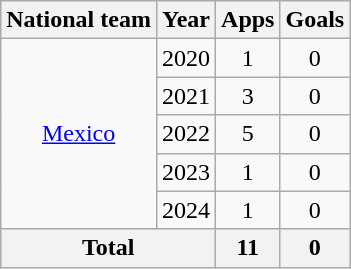<table class="wikitable" style="text-align: center;">
<tr>
<th>National team</th>
<th>Year</th>
<th>Apps</th>
<th>Goals</th>
</tr>
<tr>
<td rowspan="5" valign="center"><a href='#'>Mexico</a></td>
<td>2020</td>
<td>1</td>
<td>0</td>
</tr>
<tr>
<td>2021</td>
<td>3</td>
<td>0</td>
</tr>
<tr>
<td>2022</td>
<td>5</td>
<td>0</td>
</tr>
<tr>
<td>2023</td>
<td>1</td>
<td>0</td>
</tr>
<tr>
<td>2024</td>
<td>1</td>
<td>0</td>
</tr>
<tr>
<th colspan="2">Total</th>
<th>11</th>
<th>0</th>
</tr>
</table>
